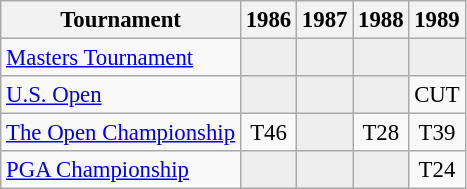<table class="wikitable" style="font-size:95%;text-align:center;">
<tr>
<th>Tournament</th>
<th>1986</th>
<th>1987</th>
<th>1988</th>
<th>1989</th>
</tr>
<tr>
<td align=left><a href='#'>Masters Tournament</a></td>
<td style="background:#eeeeee;"></td>
<td style="background:#eeeeee;"></td>
<td style="background:#eeeeee;"></td>
<td style="background:#eeeeee;"></td>
</tr>
<tr>
<td align=left><a href='#'>U.S. Open</a></td>
<td style="background:#eeeeee;"></td>
<td style="background:#eeeeee;"></td>
<td style="background:#eeeeee;"></td>
<td>CUT</td>
</tr>
<tr>
<td align=left><a href='#'>The Open Championship</a></td>
<td>T46</td>
<td style="background:#eeeeee;"></td>
<td>T28</td>
<td>T39</td>
</tr>
<tr>
<td align=left><a href='#'>PGA Championship</a></td>
<td style="background:#eeeeee;"></td>
<td style="background:#eeeeee;"></td>
<td style="background:#eeeeee;"></td>
<td>T24</td>
</tr>
</table>
